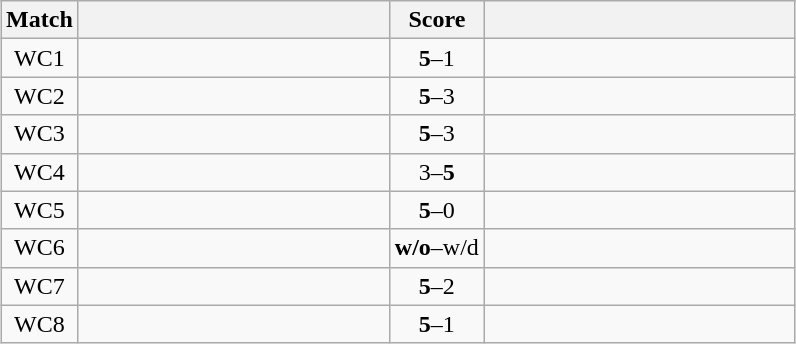<table class="wikitable" style="font-size: 100%; margin: 1em auto 1em auto;">
<tr>
<th>Match</th>
<th width=200></th>
<th>Score</th>
<th width=200></th>
</tr>
<tr>
<td align="center">WC1</td>
<td><strong></strong></td>
<td align="center"><strong>5</strong>–1</td>
<td></td>
</tr>
<tr>
<td align="center">WC2</td>
<td><strong></strong></td>
<td align="center"><strong>5</strong>–3</td>
<td></td>
</tr>
<tr>
<td align="center">WC3</td>
<td><strong></strong></td>
<td align="center"><strong>5</strong>–3</td>
<td></td>
</tr>
<tr>
<td align="center">WC4</td>
<td></td>
<td align="center">3–<strong>5</strong></td>
<td><strong></strong></td>
</tr>
<tr>
<td align="center">WC5</td>
<td><strong></strong></td>
<td align="center"><strong>5</strong>–0</td>
<td></td>
</tr>
<tr>
<td align="center">WC6</td>
<td><strong></strong></td>
<td align="center"><strong>w/o</strong>–w/d</td>
<td></td>
</tr>
<tr>
<td align="center">WC7</td>
<td><strong></strong></td>
<td align="center"><strong>5</strong>–2</td>
<td></td>
</tr>
<tr>
<td align="center">WC8</td>
<td><strong></strong></td>
<td align="center"><strong>5</strong>–1</td>
<td></td>
</tr>
</table>
